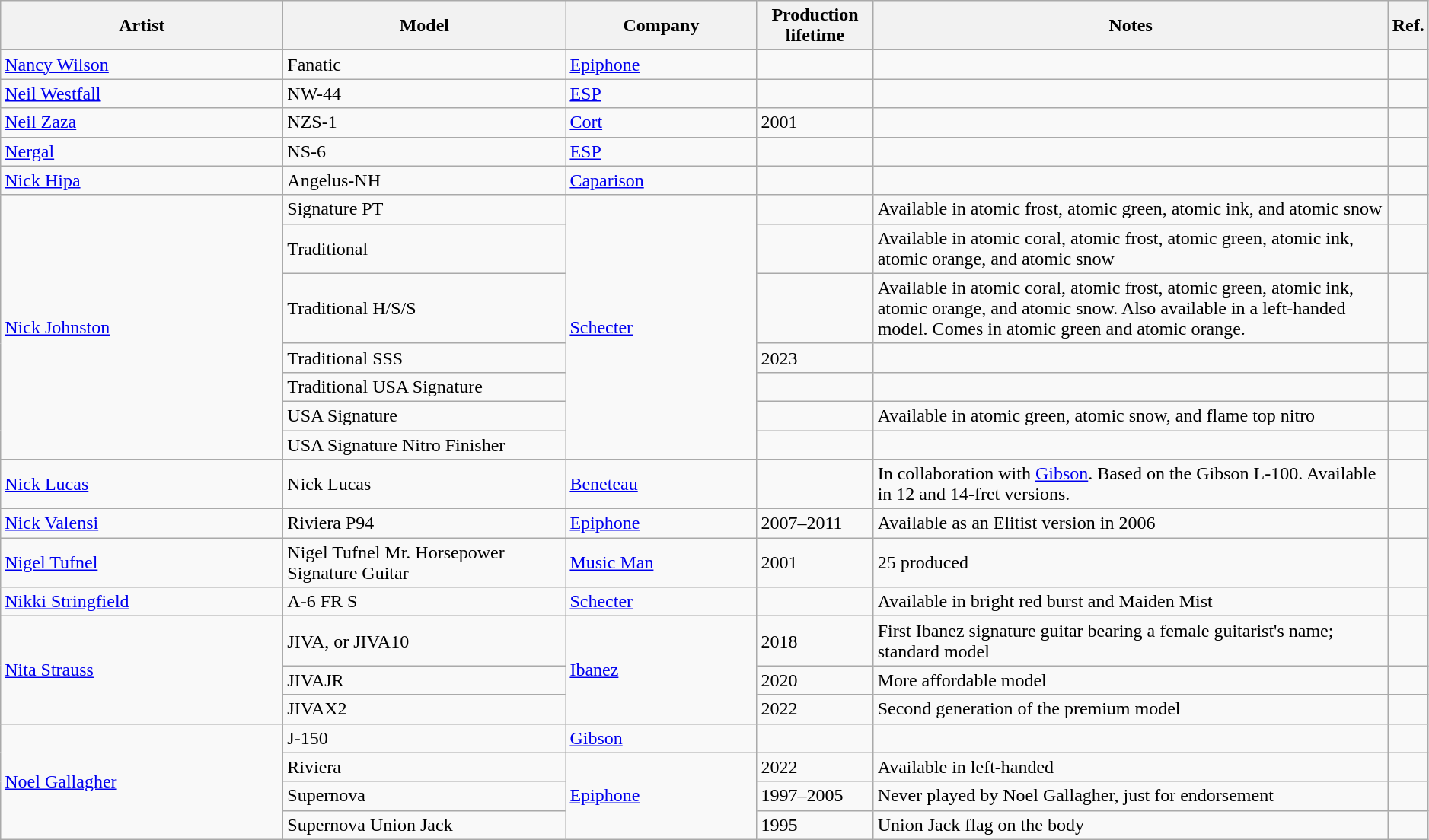<table class="wikitable sortable plainrowheaders" style="width:99%;">
<tr>
<th scope="col" style="width:15em;">Artist</th>
<th scope="col" style="width:15em;">Model</th>
<th scope="col" style="width:10em;">Company</th>
<th scope="col">Production lifetime</th>
<th scope="col" class="unsortable">Notes</th>
<th scope="col">Ref.</th>
</tr>
<tr>
<td><a href='#'>Nancy Wilson</a></td>
<td>Fanatic</td>
<td><a href='#'>Epiphone</a></td>
<td></td>
<td></td>
<td></td>
</tr>
<tr>
<td><a href='#'>Neil Westfall</a></td>
<td>NW-44</td>
<td><a href='#'>ESP</a></td>
<td></td>
<td></td>
<td></td>
</tr>
<tr>
<td><a href='#'>Neil Zaza</a></td>
<td>NZS-1</td>
<td><a href='#'>Cort</a></td>
<td>2001</td>
<td></td>
<td></td>
</tr>
<tr>
<td><a href='#'>Nergal</a></td>
<td>NS-6</td>
<td><a href='#'>ESP</a></td>
<td></td>
<td></td>
<td></td>
</tr>
<tr>
<td><a href='#'>Nick Hipa</a></td>
<td>Angelus-NH</td>
<td><a href='#'>Caparison</a></td>
<td></td>
<td></td>
</tr>
<tr>
<td rowspan=7><a href='#'>Nick Johnston</a></td>
<td>Signature PT</td>
<td rowspan=7><a href='#'>Schecter</a></td>
<td></td>
<td>Available in atomic frost, atomic green, atomic ink, and atomic snow</td>
<td></td>
</tr>
<tr>
<td>Traditional</td>
<td></td>
<td>Available in atomic coral, atomic frost, atomic green, atomic ink, atomic orange, and atomic snow</td>
<td></td>
</tr>
<tr>
<td>Traditional H/S/S</td>
<td></td>
<td>Available in atomic coral, atomic frost, atomic green, atomic ink, atomic orange, and atomic snow.  Also available in a left-handed model.  Comes in atomic green and atomic orange.</td>
<td></td>
</tr>
<tr>
<td>Traditional SSS</td>
<td>2023</td>
<td></td>
<td></td>
</tr>
<tr>
<td>Traditional USA Signature</td>
<td></td>
<td></td>
<td></td>
</tr>
<tr>
<td>USA Signature</td>
<td></td>
<td>Available in atomic green, atomic snow, and flame top nitro</td>
<td></td>
</tr>
<tr>
<td>USA Signature Nitro Finisher</td>
<td></td>
<td></td>
<td></td>
</tr>
<tr>
<td><a href='#'>Nick Lucas</a></td>
<td>Nick Lucas</td>
<td><a href='#'>Beneteau</a></td>
<td></td>
<td>In collaboration with <a href='#'>Gibson</a>.  Based on the Gibson L-100.  Available in 12 and 14-fret versions.</td>
<td></td>
</tr>
<tr>
<td><a href='#'>Nick Valensi</a></td>
<td>Riviera P94</td>
<td><a href='#'>Epiphone</a></td>
<td>2007–2011</td>
<td>Available as an Elitist version in 2006</td>
<td></td>
</tr>
<tr>
<td><a href='#'>Nigel Tufnel</a></td>
<td>Nigel Tufnel Mr. Horsepower Signature Guitar</td>
<td><a href='#'>Music Man</a></td>
<td>2001</td>
<td>25 produced</td>
<td></td>
</tr>
<tr>
<td><a href='#'>Nikki Stringfield</a></td>
<td>A-6 FR S</td>
<td><a href='#'>Schecter</a></td>
<td></td>
<td>Available in bright red burst and Maiden Mist</td>
<td></td>
</tr>
<tr>
<td rowspan=3><a href='#'>Nita Strauss</a></td>
<td>JIVA, or JIVA10</td>
<td rowspan=3><a href='#'>Ibanez</a></td>
<td>2018</td>
<td>First Ibanez signature guitar bearing a female guitarist's name; standard model</td>
<td></td>
</tr>
<tr>
<td>JIVAJR</td>
<td>2020</td>
<td>More affordable model</td>
<td></td>
</tr>
<tr>
<td>JIVAX2</td>
<td>2022</td>
<td>Second generation of the premium model</td>
<td></td>
</tr>
<tr>
<td rowspan=4><a href='#'>Noel Gallagher</a></td>
<td>J-150</td>
<td><a href='#'>Gibson</a></td>
<td></td>
<td></td>
<td></td>
</tr>
<tr>
<td>Riviera</td>
<td rowspan=3><a href='#'>Epiphone</a></td>
<td>2022</td>
<td>Available in left-handed</td>
<td></td>
</tr>
<tr>
<td>Supernova</td>
<td>1997–2005</td>
<td>Never played by Noel Gallagher, just for endorsement</td>
<td></td>
</tr>
<tr>
<td>Supernova Union Jack</td>
<td>1995</td>
<td>Union Jack flag on the body</td>
<td></td>
</tr>
</table>
